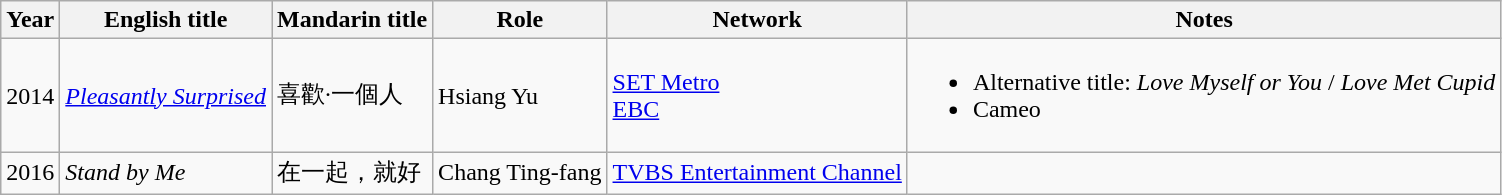<table class="wikitable sortable">
<tr>
<th>Year</th>
<th>English title</th>
<th>Mandarin title</th>
<th>Role</th>
<th>Network</th>
<th class="unsortable">Notes</th>
</tr>
<tr>
<td>2014</td>
<td><em><a href='#'>Pleasantly Surprised</a></em></td>
<td>喜歡·一個人</td>
<td>Hsiang Yu</td>
<td><a href='#'>SET Metro</a><br><a href='#'>EBC</a></td>
<td><ul><li>Alternative title: <em>Love Myself or You</em> / <em>Love Met Cupid</em></li><li> Cameo</li></ul></td>
</tr>
<tr>
<td>2016</td>
<td><em>Stand by Me</em></td>
<td>在一起，就好</td>
<td>Chang Ting-fang</td>
<td><a href='#'>TVBS Entertainment Channel</a></td>
<td></td>
</tr>
</table>
